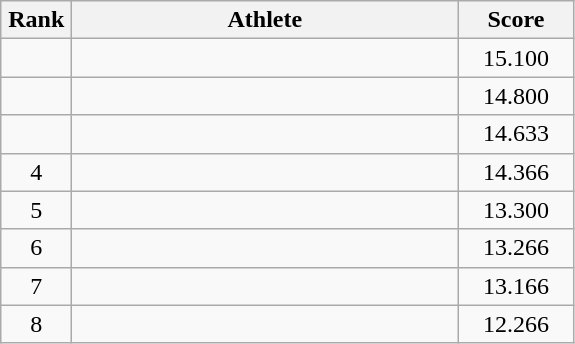<table class=wikitable style="text-align:center">
<tr>
<th width=40>Rank</th>
<th width=250>Athlete</th>
<th width=70>Score</th>
</tr>
<tr>
<td></td>
<td align=left></td>
<td>15.100</td>
</tr>
<tr>
<td></td>
<td align=left></td>
<td>14.800</td>
</tr>
<tr>
<td></td>
<td align=left></td>
<td>14.633</td>
</tr>
<tr>
<td>4</td>
<td align=left></td>
<td>14.366</td>
</tr>
<tr>
<td>5</td>
<td align=left></td>
<td>13.300</td>
</tr>
<tr>
<td>6</td>
<td align=left></td>
<td>13.266</td>
</tr>
<tr>
<td>7</td>
<td align=left></td>
<td>13.166</td>
</tr>
<tr>
<td>8</td>
<td align=left></td>
<td>12.266</td>
</tr>
</table>
